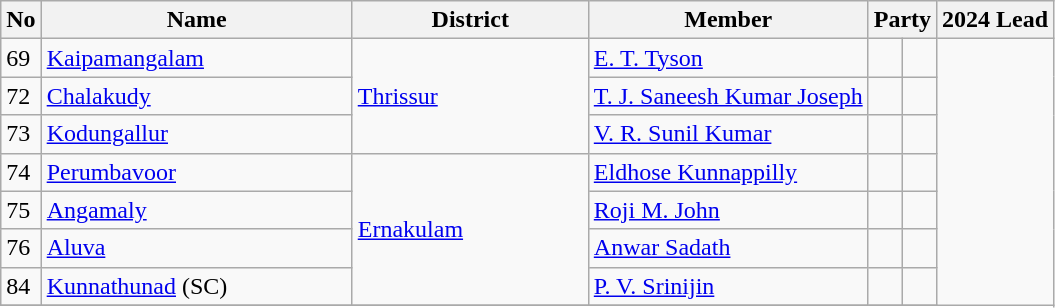<table class="wikitable sortable">
<tr>
<th>No</th>
<th width="200px">Name</th>
<th width="150px">District</th>
<th>Member</th>
<th colspan=2>Party</th>
<th colspan=2>2024 Lead</th>
</tr>
<tr>
<td>69</td>
<td><a href='#'>Kaipamangalam</a></td>
<td rowspan=3><a href='#'>Thrissur</a></td>
<td><a href='#'>E. T. Tyson</a></td>
<td></td>
<td></td>
</tr>
<tr>
<td>72</td>
<td><a href='#'>Chalakudy</a></td>
<td><a href='#'>T. J. Saneesh Kumar Joseph</a></td>
<td></td>
<td></td>
</tr>
<tr>
<td>73</td>
<td><a href='#'>Kodungallur</a></td>
<td><a href='#'>V. R. Sunil Kumar</a></td>
<td></td>
<td></td>
</tr>
<tr>
<td>74</td>
<td><a href='#'>Perumbavoor</a></td>
<td rowspan=4><a href='#'>Ernakulam</a></td>
<td><a href='#'>Eldhose Kunnappilly</a></td>
<td></td>
<td></td>
</tr>
<tr>
<td>75</td>
<td><a href='#'>Angamaly</a></td>
<td><a href='#'>Roji M. John</a></td>
<td></td>
<td></td>
</tr>
<tr>
<td>76</td>
<td><a href='#'>Aluva</a></td>
<td><a href='#'>Anwar Sadath</a></td>
<td></td>
<td></td>
</tr>
<tr>
<td>84</td>
<td><a href='#'>Kunnathunad</a> (SC)</td>
<td><a href='#'>P. V. Srinijin</a></td>
<td></td>
<td></td>
</tr>
<tr>
</tr>
</table>
